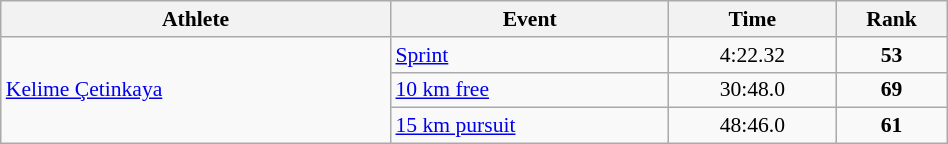<table class="wikitable" width="50%" style="text-align:center; font-size:90%">
<tr>
<th width="35%">Athlete</th>
<th width="25%">Event</th>
<th width="15%">Time</th>
<th width="10%">Rank</th>
</tr>
<tr>
<td rowspan=3 align="left"><a href='#'>Kelime Çetinkaya</a></td>
<td align="left"><a href='#'>Sprint</a></td>
<td>4:22.32</td>
<td><strong>53</strong></td>
</tr>
<tr>
<td align="left"><a href='#'>10 km free</a></td>
<td>30:48.0</td>
<td><strong>69</strong></td>
</tr>
<tr>
<td align="left"><a href='#'>15 km pursuit</a></td>
<td>48:46.0</td>
<td><strong>61</strong></td>
</tr>
</table>
